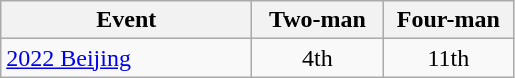<table class="wikitable" style="text-align:center">
<tr>
<th style="width:160px">Event</th>
<th style="width:80px">Two-man</th>
<th style="width:80px">Four-man</th>
</tr>
<tr>
<td style="text-align:left"> <a href='#'>2022 Beijing</a></td>
<td>4th</td>
<td>11th</td>
</tr>
</table>
